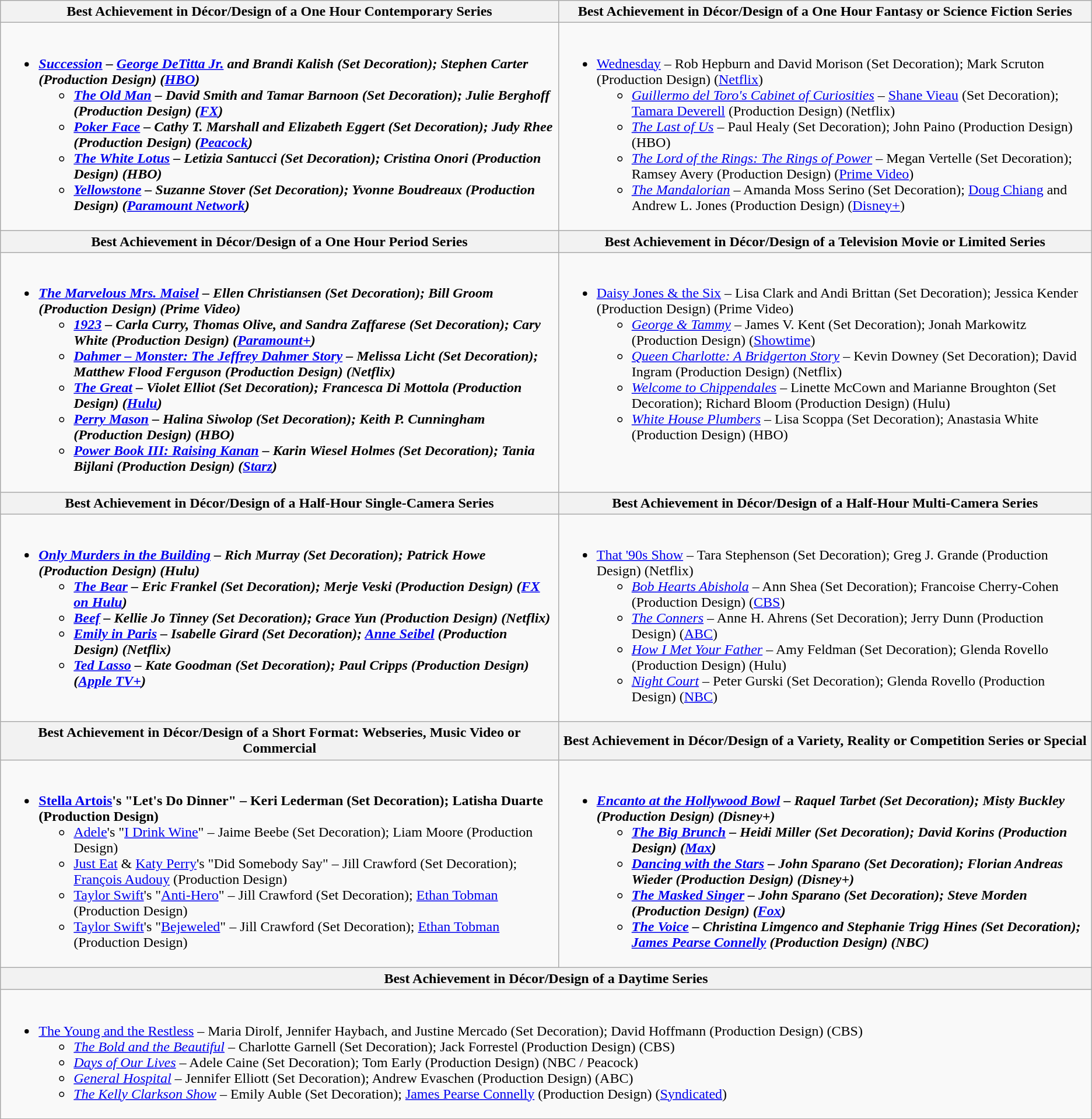<table class=wikitable style="width=100%">
<tr>
<th style="width=50%">Best Achievement in Décor/Design of a One Hour Contemporary Series</th>
<th style="width=50%">Best Achievement in Décor/Design of a One Hour Fantasy or Science Fiction Series</th>
</tr>
<tr>
<td valign="top"><br><ul><li><strong><em><a href='#'>Succession</a><em> – <a href='#'>George DeTitta Jr.</a> and Brandi Kalish (Set Decoration); Stephen Carter (Production Design) (<a href='#'>HBO</a>)<strong><ul><li></em><a href='#'>The Old Man</a><em> – David Smith and Tamar Barnoon (Set Decoration); Julie Berghoff (Production Design) (<a href='#'>FX</a>)</li><li></em><a href='#'>Poker Face</a><em> – Cathy T. Marshall and Elizabeth Eggert (Set Decoration); Judy Rhee (Production Design) (<a href='#'>Peacock</a>)</li><li></em><a href='#'>The White Lotus</a><em> – Letizia Santucci (Set Decoration); Cristina Onori (Production Design) (HBO)</li><li></em><a href='#'>Yellowstone</a><em> – Suzanne Stover (Set Decoration); Yvonne Boudreaux (Production Design) (<a href='#'>Paramount Network</a>)</li></ul></li></ul></td>
<td valign="top"><br><ul><li></em></strong><a href='#'>Wednesday</a></em> – Rob Hepburn and David Morison (Set Decoration); Mark Scruton (Production Design) (<a href='#'>Netflix</a>)</strong><ul><li><em><a href='#'>Guillermo del Toro's Cabinet of Curiosities</a></em> – <a href='#'>Shane Vieau</a> (Set Decoration); <a href='#'>Tamara Deverell</a> (Production Design) (Netflix)</li><li><em><a href='#'>The Last of Us</a></em> – Paul Healy (Set Decoration); John Paino (Production Design) (HBO)</li><li><em><a href='#'>The Lord of the Rings: The Rings of Power</a></em> – Megan Vertelle (Set Decoration); Ramsey Avery (Production Design) (<a href='#'>Prime Video</a>)</li><li><em><a href='#'>The Mandalorian</a></em> – Amanda Moss Serino (Set Decoration); <a href='#'>Doug Chiang</a> and Andrew L. Jones (Production Design) (<a href='#'>Disney+</a>)</li></ul></li></ul></td>
</tr>
<tr>
<th style="width=50%">Best Achievement in Décor/Design of a One Hour Period Series</th>
<th style="width=50%">Best Achievement in Décor/Design of a Television Movie or Limited Series</th>
</tr>
<tr>
<td valign="top"><br><ul><li><strong><em><a href='#'>The Marvelous Mrs. Maisel</a><em> – Ellen Christiansen (Set Decoration); Bill Groom (Production Design) (Prime Video)<strong><ul><li></em><a href='#'>1923</a><em> – Carla Curry, Thomas Olive, and Sandra Zaffarese (Set Decoration); Cary White (Production Design) (<a href='#'>Paramount+</a>)</li><li></em><a href='#'>Dahmer – Monster: The Jeffrey Dahmer Story</a><em> – Melissa Licht (Set Decoration); Matthew Flood Ferguson (Production Design) (Netflix)</li><li></em><a href='#'>The Great</a><em> – Violet Elliot (Set Decoration); Francesca Di Mottola (Production Design) (<a href='#'>Hulu</a>)</li><li></em><a href='#'>Perry Mason</a><em> – Halina Siwolop (Set Decoration); Keith P. Cunningham (Production Design) (HBO)</li><li></em><a href='#'>Power Book III: Raising Kanan</a><em> – Karin Wiesel Holmes (Set Decoration); Tania Bijlani (Production Design) (<a href='#'>Starz</a>)</li></ul></li></ul></td>
<td valign="top"><br><ul><li></em></strong><a href='#'>Daisy Jones & the Six</a></em> – Lisa Clark and Andi Brittan (Set Decoration); Jessica Kender (Production Design) (Prime Video)</strong><ul><li><em><a href='#'>George & Tammy</a></em> – James V. Kent (Set Decoration); Jonah Markowitz (Production Design) (<a href='#'>Showtime</a>)</li><li><em><a href='#'>Queen Charlotte: A Bridgerton Story</a></em> – Kevin Downey (Set Decoration); David Ingram (Production Design) (Netflix)</li><li><em><a href='#'>Welcome to Chippendales</a></em> – Linette McCown and Marianne Broughton (Set Decoration); Richard Bloom (Production Design) (Hulu)</li><li><em><a href='#'>White House Plumbers</a></em> – Lisa Scoppa (Set Decoration); Anastasia White (Production Design) (HBO)</li></ul></li></ul></td>
</tr>
<tr>
<th style="width=50%">Best Achievement in Décor/Design of a Half-Hour Single-Camera Series</th>
<th style="width=50%">Best Achievement in Décor/Design of a Half-Hour Multi-Camera Series</th>
</tr>
<tr>
<td valign="top"><br><ul><li><strong><em><a href='#'>Only Murders in the Building</a><em> – Rich Murray (Set Decoration); Patrick Howe (Production Design) (Hulu)<strong><ul><li></em><a href='#'>The Bear</a><em> – Eric Frankel (Set Decoration); Merje Veski (Production Design) (<a href='#'>FX on Hulu</a>)</li><li></em><a href='#'>Beef</a><em> – Kellie Jo Tinney (Set Decoration); Grace Yun (Production Design) (Netflix)</li><li></em><a href='#'>Emily in Paris</a><em> – Isabelle Girard (Set Decoration); <a href='#'>Anne Seibel</a> (Production Design) (Netflix)</li><li></em><a href='#'>Ted Lasso</a><em> – Kate Goodman (Set Decoration); Paul Cripps (Production Design) (<a href='#'>Apple TV+</a>)</li></ul></li></ul></td>
<td valign="top"><br><ul><li></em></strong><a href='#'>That '90s Show</a></em> – Tara Stephenson (Set Decoration); Greg J. Grande (Production Design) (Netflix)</strong><ul><li><em><a href='#'>Bob Hearts Abishola</a></em> – Ann Shea (Set Decoration); Francoise Cherry-Cohen (Production Design) (<a href='#'>CBS</a>)</li><li><em><a href='#'>The Conners</a></em> – Anne H. Ahrens (Set Decoration); Jerry Dunn (Production Design) (<a href='#'>ABC</a>)</li><li><em><a href='#'>How I Met Your Father</a></em> – Amy Feldman (Set Decoration); Glenda Rovello (Production Design) (Hulu)</li><li><em><a href='#'>Night Court</a></em> – Peter Gurski (Set Decoration); Glenda Rovello (Production Design) (<a href='#'>NBC</a>)</li></ul></li></ul></td>
</tr>
<tr>
<th style="width=50%">Best Achievement in Décor/Design of a Short Format: Webseries, Music Video or Commercial</th>
<th style="width=50%">Best Achievement in Décor/Design of a Variety, Reality or Competition Series or Special</th>
</tr>
<tr>
<td valign="top"><br><ul><li><strong><a href='#'>Stella Artois</a>'s "Let's Do Dinner" – Keri Lederman (Set Decoration); Latisha Duarte (Production Design)</strong><ul><li><a href='#'>Adele</a>'s "<a href='#'>I Drink Wine</a>" – Jaime Beebe (Set Decoration); Liam Moore (Production Design)</li><li><a href='#'>Just Eat</a> & <a href='#'>Katy Perry</a>'s "Did Somebody Say" – Jill Crawford (Set Decoration); <a href='#'>François Audouy</a> (Production Design)</li><li><a href='#'>Taylor Swift</a>'s "<a href='#'>Anti-Hero</a>" – Jill Crawford (Set Decoration); <a href='#'>Ethan Tobman</a> (Production Design)</li><li><a href='#'>Taylor Swift</a>'s "<a href='#'>Bejeweled</a>" – Jill Crawford (Set Decoration); <a href='#'>Ethan Tobman</a> (Production Design)</li></ul></li></ul></td>
<td valign="top"><br><ul><li><strong><em><a href='#'>Encanto at the Hollywood Bowl</a><em> – Raquel Tarbet (Set Decoration); Misty Buckley (Production Design) (Disney+)<strong><ul><li></em><a href='#'>The Big Brunch</a><em> – Heidi Miller (Set Decoration); David Korins (Production Design) (<a href='#'>Max</a>)</li><li></em><a href='#'>Dancing with the Stars</a><em> – John Sparano (Set Decoration); Florian Andreas Wieder (Production Design) (Disney+)</li><li></em><a href='#'>The Masked Singer</a><em> – John Sparano (Set Decoration); Steve Morden (Production Design) (<a href='#'>Fox</a>)</li><li></em><a href='#'>The Voice</a><em> – Christina Limgenco and Stephanie Trigg Hines (Set Decoration); <a href='#'>James Pearse Connelly</a> (Production Design) (NBC)</li></ul></li></ul></td>
</tr>
<tr>
<th style="width=50%" colspan="2">Best Achievement in Décor/Design of a Daytime Series</th>
</tr>
<tr>
<td colspan="2" valign="top"><br><ul><li></em></strong><a href='#'>The Young and the Restless</a></em> – Maria Dirolf, Jennifer Haybach, and Justine Mercado (Set Decoration); David Hoffmann (Production Design) (CBS)</strong><ul><li><em><a href='#'>The Bold and the Beautiful</a></em> – Charlotte Garnell (Set Decoration); Jack Forrestel (Production Design) (CBS)</li><li><em><a href='#'>Days of Our Lives</a></em> – Adele Caine (Set Decoration); Tom Early (Production Design) (NBC / Peacock)</li><li><em><a href='#'>General Hospital</a></em> – Jennifer Elliott (Set Decoration); Andrew Evaschen (Production Design) (ABC)</li><li><em><a href='#'>The Kelly Clarkson Show</a></em> – Emily Auble (Set Decoration); <a href='#'>James Pearse Connelly</a> (Production Design) (<a href='#'>Syndicated</a>)</li></ul></li></ul></td>
</tr>
</table>
